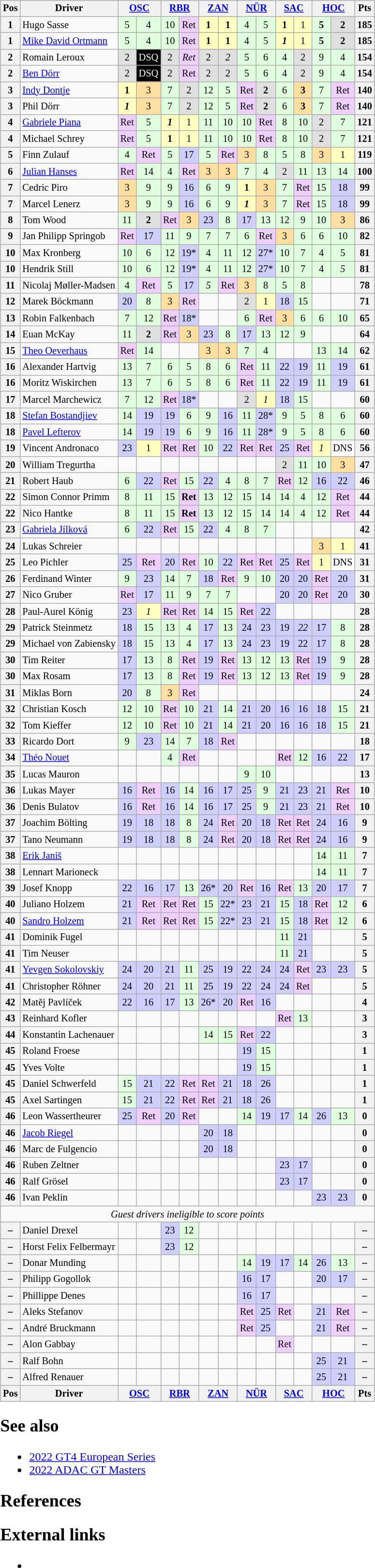<table>
<tr>
<td style="vertical-align:top"><br><table class="wikitable" style="font-size:85%; text-align:center">
<tr>
<th valign="middle">Pos</th>
<th valign="middle">Driver</th>
<th colspan="2"><a href='#'>OSC</a><br></th>
<th colspan="2"><a href='#'>RBR</a><br></th>
<th colspan="2"><a href='#'>ZAN</a><br></th>
<th colspan="2"><a href='#'>NÜR</a><br></th>
<th colspan="2"><a href='#'>SAC</a><br></th>
<th colspan="2"><a href='#'>HOC</a><br></th>
<th valign="middle">Pts</th>
</tr>
<tr>
<th>1</th>
<td align="left"> Hugo Sasse</td>
<td style="background:#DFFFDF">5</td>
<td style="background:#DFFFDF">4</td>
<td style="background:#DFFFDF">10</td>
<td style="background:#EFCFFF">Ret</td>
<td style="background:#FFFFBF"><strong>1</strong></td>
<td style="background:#FFFFBF"><strong>1</strong></td>
<td style="background:#DFFFDF">4</td>
<td style="background:#DFFFDF">5</td>
<td style="background:#FFFFBF"><strong>1</strong></td>
<td style="background:#FFFFBF">1</td>
<td style="background:#DFFFDF"><strong>5</strong></td>
<td style="background:#DFDFDF"><strong>2</strong></td>
<th>185</th>
</tr>
<tr>
<th>1</th>
<td align="left"> <a href='#'>Mike David Ortmann</a></td>
<td style="background:#DFFFDF">5</td>
<td style="background:#DFFFDF">4</td>
<td style="background:#DFFFDF">10</td>
<td style="background:#EFCFFF">Ret</td>
<td style="background:#FFFFBF"><strong>1</strong></td>
<td style="background:#FFFFBF"><strong>1</strong></td>
<td style="background:#DFFFDF">4</td>
<td style="background:#DFFFDF">5</td>
<td style="background:#FFFFBF"><strong><em>1</em></strong></td>
<td style="background:#FFFFBF">1</td>
<td style="background:#DFFFDF"><strong>5</strong></td>
<td style="background:#DFDFDF"><strong>2</strong></td>
<th>185</th>
</tr>
<tr>
<th>2</th>
<td align="left"> Romain Leroux</td>
<td style="background:#DFDFDF">2</td>
<td style="color:white; background:#000000;">DSQ</td>
<td style="background:#DFDFDF">2</td>
<td style="background:#EFCFFF"><em>Ret</em></td>
<td style="background:#DFDFDF">2</td>
<td style="background:#DFDFDF"><em>2</em></td>
<td style="background:#DFFFDF">5</td>
<td style="background:#DFFFDF">6</td>
<td style="background:#DFFFDF">4</td>
<td style="background:#DFDFDF">2</td>
<td style="background:#DFFFDF">9</td>
<td style="background:#DFFFDF">4</td>
<th>154</th>
</tr>
<tr>
<th>2</th>
<td align="left"> <a href='#'>Ben Dörr</a></td>
<td style="background:#DFDFDF">2</td>
<td style="color:white; background:#000000;">DSQ</td>
<td style="background:#DFDFDF">2</td>
<td style="background:#EFCFFF">Ret</td>
<td style="background:#DFDFDF">2</td>
<td style="background:#DFDFDF">2</td>
<td style="background:#DFFFDF">5</td>
<td style="background:#DFFFDF">6</td>
<td style="background:#DFFFDF">4</td>
<td style="background:#DFDFDF">2</td>
<td style="background:#DFFFDF">9</td>
<td style="background:#DFFFDF">4</td>
<th>154</th>
</tr>
<tr>
<th>3</th>
<td align="left"> <a href='#'>Indy Dontje</a></td>
<td style="background:#FFFFBF"><strong>1</strong></td>
<td style="background:#FFDF9F">3</td>
<td style="background:#DFFFDF">7</td>
<td style="background:#DFDFDF">2</td>
<td style="background:#DFFFDF">12</td>
<td style="background:#DFFFDF">5</td>
<td style="background:#EFCFFF">Ret</td>
<td style="background:#DFDFDF"><strong>2</strong></td>
<td style="background:#DFFFDF">6</td>
<td style="background:#FFDF9F"><strong>3</strong></td>
<td style="background:#DFFFDF">7</td>
<td style="background:#EFCFFF">Ret</td>
<th>140</th>
</tr>
<tr>
<th>3</th>
<td align="left"> Phil Dörr</td>
<td style="background:#FFFFBF"><strong><em>1</em></strong></td>
<td style="background:#FFDF9F">3</td>
<td style="background:#DFFFDF">7</td>
<td style="background:#DFDFDF">2</td>
<td style="background:#DFFFDF">12</td>
<td style="background:#DFFFDF">5</td>
<td style="background:#EFCFFF">Ret</td>
<td style="background:#DFDFDF"><strong>2</strong></td>
<td style="background:#DFFFDF">6</td>
<td style="background:#FFDF9F"><strong>3</strong></td>
<td style="background:#DFFFDF">7</td>
<td style="background:#EFCFFF">Ret</td>
<th>140</th>
</tr>
<tr>
<th>4</th>
<td align="left"> <a href='#'>Gabriele Piana</a></td>
<td style="background:#EFCFFF">Ret</td>
<td style="background:#DFFFDF">5</td>
<td style="background:#FFFFBF"><strong><em>1</em></strong></td>
<td style="background:#FFFFBF">1</td>
<td style="background:#DFFFDF">11</td>
<td style="background:#DFFFDF">10</td>
<td style="background:#DFFFDF">10</td>
<td style="background:#EFCFFF">Ret</td>
<td style="background:#DFFFDF">8</td>
<td style="background:#DFFFDF">10</td>
<td style="background:#DFDFDF">2</td>
<td style="background:#DFFFDF">7</td>
<th>121</th>
</tr>
<tr>
<th>4</th>
<td align="left"> Michael Schrey</td>
<td style="background:#EFCFFF">Ret</td>
<td style="background:#DFFFDF">5</td>
<td style="background:#FFFFBF"><strong>1</strong></td>
<td style="background:#FFFFBF">1</td>
<td style="background:#DFFFDF">11</td>
<td style="background:#DFFFDF">10</td>
<td style="background:#DFFFDF">10</td>
<td style="background:#EFCFFF">Ret</td>
<td style="background:#DFFFDF">8</td>
<td style="background:#DFFFDF">10</td>
<td style="background:#DFDFDF">2</td>
<td style="background:#DFFFDF">7</td>
<th>121</th>
</tr>
<tr>
<th>5</th>
<td align="left"> Finn Zulauf</td>
<td style="background:#DFFFDF">4</td>
<td style="background:#EFCFFF">Ret</td>
<td style="background:#DFFFDF">5</td>
<td style="background:#CFCFFF">17</td>
<td style="background:#DFFFDF">5</td>
<td style="background:#EFCFFF">Ret</td>
<td style="background:#FFDF9F">3</td>
<td style="background:#DFFFDF">8</td>
<td style="background:#DFFFDF">5</td>
<td style="background:#DFFFDF">8</td>
<td style="background:#FFDF9F">3</td>
<td style="background:#FFFFBF">1</td>
<th>119</th>
</tr>
<tr>
<th>6</th>
<td align="left"> <a href='#'>Julian Hanses</a></td>
<td style="background:#EFCFFF">Ret</td>
<td style="background:#DFFFDF">14</td>
<td style="background:#DFFFDF">4</td>
<td style="background:#EFCFFF">Ret</td>
<td style="background:#FFDF9F">3</td>
<td style="background:#FFDF9F">3</td>
<td style="background:#DFFFDF">7</td>
<td style="background:#DFFFDF">4</td>
<td style="background:#DFDFDF">2</td>
<td style="background:#DFFFDF">11</td>
<td style="background:#DFFFDF">13</td>
<td style="background:#DFFFDF">14</td>
<th>100</th>
</tr>
<tr>
<th>7</th>
<td align="left"> Cedric Piro</td>
<td style="background:#FFDF9F">3</td>
<td style="background:#DFFFDF">9</td>
<td style="background:#DFFFDF">9</td>
<td style="background:#CFCFFF">16</td>
<td style="background:#DFFFDF">6</td>
<td style="background:#DFFFDF">9</td>
<td style="background:#FFFFBF"><strong>1</strong></td>
<td style="background:#FFDF9F">3</td>
<td style="background:#DFFFDF">7</td>
<td style="background:#EFCFFF">Ret</td>
<td style="background:#DFFFDF">15</td>
<td style="background:#CFCFFF">18</td>
<th>99</th>
</tr>
<tr>
<th>7</th>
<td align="left"> Marcel Lenerz</td>
<td style="background:#FFDF9F">3</td>
<td style="background:#DFFFDF">9</td>
<td style="background:#DFFFDF">9</td>
<td style="background:#CFCFFF">16</td>
<td style="background:#DFFFDF">6</td>
<td style="background:#DFFFDF">9</td>
<td style="background:#FFFFBF"><strong><em>1</em></strong></td>
<td style="background:#FFDF9F">3</td>
<td style="background:#DFFFDF">7</td>
<td style="background:#EFCFFF">Ret</td>
<td style="background:#DFFFDF">15</td>
<td style="background:#CFCFFF">18</td>
<th>99</th>
</tr>
<tr>
<th>8</th>
<td align="left"> Tom Wood</td>
<td style="background:#DFFFDF">11</td>
<td style="background:#DFDFDF"><strong>2</strong></td>
<td style="background:#EFCFFF">Ret</td>
<td style="background:#FFDF9F">3</td>
<td style="background:#CFCFFF">23</td>
<td style="background:#DFFFDF">8</td>
<td style="background:#CFCFFF">17</td>
<td style="background:#DFFFDF">13</td>
<td style="background:#DFFFDF">12</td>
<td style="background:#DFFFDF">9</td>
<td style="background:#DFFFDF">10</td>
<td style="background:#FFDF9F">3</td>
<th>86</th>
</tr>
<tr>
<th>9</th>
<td align="left"> Jan Philipp Springob</td>
<td style="background:#EFCFFF">Ret</td>
<td style="background:#CFCFFF">17</td>
<td style="background:#DFFFDF">11</td>
<td style="background:#DFFFDF">9</td>
<td style="background:#DFFFDF">7</td>
<td style="background:#DFFFDF">7</td>
<td style="background:#DFFFDF">6</td>
<td style="background:#EFCFFF">Ret</td>
<td style="background:#FFDF9F">3</td>
<td style="background:#DFFFDF">6</td>
<td style="background:#DFFFDF">6</td>
<td style="background:#DFFFDF">10</td>
<th>82</th>
</tr>
<tr>
<th>10</th>
<td align="left"> Max Kronberg</td>
<td style="background:#DFFFDF">10</td>
<td style="background:#DFFFDF">6</td>
<td style="background:#DFFFDF">12</td>
<td style="background:#CFCFFF">19*</td>
<td style="background:#DFFFDF">4</td>
<td style="background:#DFFFDF">11</td>
<td style="background:#DFFFDF">12</td>
<td style="background:#CFCFFF">27*</td>
<td style="background:#DFFFDF">10</td>
<td style="background:#DFFFDF">7</td>
<td style="background:#DFFFDF">4</td>
<td style="background:#DFFFDF">5</td>
<th>81</th>
</tr>
<tr>
<th>10</th>
<td align="left"> Hendrik Still</td>
<td style="background:#DFFFDF">10</td>
<td style="background:#DFFFDF">6</td>
<td style="background:#DFFFDF">12</td>
<td style="background:#CFCFFF">19*</td>
<td style="background:#DFFFDF">4</td>
<td style="background:#DFFFDF">11</td>
<td style="background:#DFFFDF">12</td>
<td style="background:#CFCFFF">27*</td>
<td style="background:#DFFFDF">10</td>
<td style="background:#DFFFDF">7</td>
<td style="background:#DFFFDF">4</td>
<td style="background:#DFFFDF"><em>5</em></td>
<th>81</th>
</tr>
<tr>
<th>11</th>
<td align="left"> Nicolaj Møller-Madsen</td>
<td style="background:#DFFFDF">4</td>
<td style="background:#EFCFFF">Ret</td>
<td style="background:#DFFFDF">5</td>
<td style="background:#CFCFFF">17</td>
<td style="background:#DFFFDF"><em>5</em></td>
<td style="background:#EFCFFF">Ret</td>
<td style="background:#FFDF9F">3</td>
<td style="background:#DFFFDF">8</td>
<td style="background:#DFFFDF">5</td>
<td style="background:#DFFFDF">8</td>
<td></td>
<td></td>
<th>78</th>
</tr>
<tr>
<th>12</th>
<td align="left"> Marek Böckmann</td>
<td style="background:#CFCFFF">20</td>
<td style="background:#DFFFDF">8</td>
<td style="background:#FFDF9F">3</td>
<td style="background:#EFCFFF">Ret</td>
<td></td>
<td></td>
<td style="background:#DFDFDF">2</td>
<td style="background:#FFFFBF">1</td>
<td style="background:#CFCFFF">18</td>
<td style="background:#DFFFDF">15</td>
<td></td>
<td></td>
<th>71</th>
</tr>
<tr>
<th>13</th>
<td align="left"> Robin Falkenbach</td>
<td style="background:#DFFFDF">7</td>
<td style="background:#DFFFDF">12</td>
<td style="background:#EFCFFF">Ret</td>
<td style="background:#CFCFFF">18*</td>
<td></td>
<td></td>
<td style="background:#DFFFDF">6</td>
<td style="background:#EFCFFF">Ret</td>
<td style="background:#FFDF9F">3</td>
<td style="background:#DFFFDF">6</td>
<td style="background:#DFFFDF">6</td>
<td style="background:#DFFFDF">10</td>
<th>65</th>
</tr>
<tr>
<th>14</th>
<td align="left"> Euan McKay</td>
<td style="background:#DFFFDF">11</td>
<td style="background:#DFDFDF"><strong>2</strong></td>
<td style="background:#EFCFFF">Ret</td>
<td style="background:#FFDF9F">3</td>
<td style="background:#CFCFFF">23</td>
<td style="background:#DFFFDF">8</td>
<td style="background:#CFCFFF">17</td>
<td style="background:#DFFFDF">13</td>
<td style="background:#DFFFDF">12</td>
<td style="background:#DFFFDF">9</td>
<td></td>
<td></td>
<th>64</th>
</tr>
<tr>
<th>15</th>
<td align="left"> <a href='#'>Theo Oeverhaus</a></td>
<td style="background:#EFCFFF">Ret</td>
<td style="background:#DFFFDF">14</td>
<td></td>
<td></td>
<td style="background:#FFDF9F">3</td>
<td style="background:#FFDF9F">3</td>
<td style="background:#DFFFDF">7</td>
<td style="background:#DFFFDF">4</td>
<td></td>
<td></td>
<td style="background:#DFFFDF">13</td>
<td style="background:#DFFFDF">14</td>
<th>62</th>
</tr>
<tr>
<th>16</th>
<td align="left"> Alexander Hartvig</td>
<td style="background:#DFFFDF">13</td>
<td style="background:#DFFFDF">7</td>
<td style="background:#DFFFDF">6</td>
<td style="background:#DFFFDF">5</td>
<td style="background:#DFFFDF">8</td>
<td style="background:#DFFFDF">6</td>
<td style="background:#EFCFFF">Ret</td>
<td style="background:#DFFFDF">11</td>
<td style="background:#CFCFFF">22</td>
<td style="background:#CFCFFF">19</td>
<td style="background:#DFFFDF">11</td>
<td style="background:#CFCFFF">19</td>
<th>61</th>
</tr>
<tr>
<th>16</th>
<td align="left"> Moritz Wiskirchen</td>
<td style="background:#DFFFDF">13</td>
<td style="background:#DFFFDF">7</td>
<td style="background:#DFFFDF">6</td>
<td style="background:#DFFFDF">5</td>
<td style="background:#DFFFDF">8</td>
<td style="background:#DFFFDF">6</td>
<td style="background:#EFCFFF">Ret</td>
<td style="background:#DFFFDF">11</td>
<td style="background:#CFCFFF">22</td>
<td style="background:#CFCFFF">19</td>
<td style="background:#DFFFDF">11</td>
<td style="background:#CFCFFF">19</td>
<th>61</th>
</tr>
<tr>
<th>17</th>
<td align="left"> Marcel Marchewicz</td>
<td style="background:#DFFFDF">7</td>
<td style="background:#DFFFDF">12</td>
<td style="background:#EFCFFF">Ret</td>
<td style="background:#CFCFFF">18*</td>
<td></td>
<td></td>
<td style="background:#DFDFDF">2</td>
<td style="background:#FFFFBF"><em>1</em></td>
<td style="background:#CFCFFF">18</td>
<td style="background:#DFFFDF">15</td>
<td></td>
<td></td>
<th>60</th>
</tr>
<tr>
<th>18</th>
<td align="left"> <a href='#'>Stefan Bostandjiev</a></td>
<td style="background:#DFFFDF">14</td>
<td style="background:#CFCFFF">19</td>
<td style="background:#CFCFFF">19</td>
<td style="background:#DFFFDF">6</td>
<td style="background:#DFFFDF">9</td>
<td style="background:#CFCFFF">16</td>
<td style="background:#DFFFDF">11</td>
<td style="background:#CFCFFF">28*</td>
<td style="background:#DFFFDF">9</td>
<td style="background:#DFFFDF">5</td>
<td style="background:#DFFFDF">8</td>
<td style="background:#DFFFDF">6</td>
<th>60</th>
</tr>
<tr>
<th>18</th>
<td align="left"> <a href='#'>Pavel Lefterov</a></td>
<td style="background:#DFFFDF">14</td>
<td style="background:#CFCFFF">19</td>
<td style="background:#CFCFFF">19</td>
<td style="background:#DFFFDF">6</td>
<td style="background:#DFFFDF">9</td>
<td style="background:#CFCFFF">16</td>
<td style="background:#DFFFDF">11</td>
<td style="background:#CFCFFF">28*</td>
<td style="background:#DFFFDF">9</td>
<td style="background:#DFFFDF">5</td>
<td style="background:#DFFFDF">8</td>
<td style="background:#DFFFDF">6</td>
<th>60</th>
</tr>
<tr>
<th>19</th>
<td align="left"> Vincent Andronaco</td>
<td style="background:#CFCFFF">23</td>
<td style="background:#FFFFBF">1</td>
<td style="background:#EFCFFF">Ret</td>
<td style="background:#EFCFFF">Ret</td>
<td style="background:#DFFFDF">10</td>
<td style="background:#CFCFFF">22</td>
<td style="background:#EFCFFF">Ret</td>
<td style="background:#EFCFFF">Ret</td>
<td style="background:#CFCFFF">25</td>
<td style="background:#EFCFFF">Ret</td>
<td style="background:#FFFFBF"><em>1</em></td>
<td style="background:#FFFFFF">DNS</td>
<th>56</th>
</tr>
<tr>
<th>20</th>
<td align="left"> William Tregurtha</td>
<td></td>
<td></td>
<td></td>
<td></td>
<td></td>
<td></td>
<td></td>
<td></td>
<td style="background:#DFDFDF">2</td>
<td style="background:#DFFFDF">11</td>
<td style="background:#DFFFDF">10</td>
<td style="background:#FFDF9F">3</td>
<th>47</th>
</tr>
<tr>
<th>21</th>
<td align="left"> Robert Haub</td>
<td style="background:#DFFFDF">6</td>
<td style="background:#CFCFFF">22</td>
<td style="background:#EFCFFF">Ret</td>
<td style="background:#DFFFDF">15</td>
<td style="background:#CFCFFF">22</td>
<td style="background:#DFFFDF">4</td>
<td style="background:#DFFFDF">8</td>
<td style="background:#DFFFDF">7</td>
<td style="background:#EFCFFF">Ret</td>
<td style="background:#DFFFDF">12</td>
<td style="background:#CFCFFF">16</td>
<td style="background:#CFCFFF">22</td>
<th>46</th>
</tr>
<tr>
<th>22</th>
<td align="left"> Simon Connor Primm</td>
<td style="background:#DFFFDF">8</td>
<td style="background:#DFFFDF">11</td>
<td style="background:#DFFFDF">15</td>
<td style="background:#EFCFFF"><strong>Ret</strong></td>
<td style="background:#DFFFDF">13</td>
<td style="background:#DFFFDF">12</td>
<td style="background:#DFFFDF">15</td>
<td style="background:#DFFFDF">14</td>
<td style="background:#DFFFDF">14</td>
<td style="background:#DFFFDF">4</td>
<td style="background:#DFFFDF">12</td>
<td style="background:#EFCFFF">Ret</td>
<th>44</th>
</tr>
<tr>
<th>22</th>
<td align="left"> Nico Hantke</td>
<td style="background:#DFFFDF">8</td>
<td style="background:#DFFFDF">11</td>
<td style="background:#DFFFDF">15</td>
<td style="background:#EFCFFF"><strong>Ret</strong></td>
<td style="background:#DFFFDF">13</td>
<td style="background:#DFFFDF">12</td>
<td style="background:#DFFFDF">15</td>
<td style="background:#DFFFDF">14</td>
<td style="background:#DFFFDF">14</td>
<td style="background:#DFFFDF">4</td>
<td style="background:#DFFFDF">12</td>
<td style="background:#EFCFFF">Ret</td>
<th>44</th>
</tr>
<tr>
<th>23</th>
<td align="left"> <a href='#'>Gabriela Jílková</a></td>
<td style="background:#DFFFDF">6</td>
<td style="background:#CFCFFF">22</td>
<td style="background:#EFCFFF">Ret</td>
<td style="background:#DFFFDF">15</td>
<td style="background:#CFCFFF">22</td>
<td style="background:#DFFFDF">4</td>
<td style="background:#DFFFDF">8</td>
<td style="background:#DFFFDF">7</td>
<td></td>
<td></td>
<td></td>
<td></td>
<th>42</th>
</tr>
<tr>
<th>24</th>
<td align="left"> Lukas Schreier</td>
<td></td>
<td></td>
<td></td>
<td></td>
<td></td>
<td></td>
<td></td>
<td></td>
<td></td>
<td></td>
<td style="background:#FFDF9F">3</td>
<td style="background:#FFFFBF">1</td>
<th>41</th>
</tr>
<tr>
<th>25</th>
<td align="left"> Leo Pichler</td>
<td style="background:#CFCFFF">25</td>
<td style="background:#EFCFFF">Ret</td>
<td style="background:#CFCFFF">20</td>
<td style="background:#EFCFFF">Ret</td>
<td style="background:#DFFFDF">10</td>
<td style="background:#CFCFFF">22</td>
<td style="background:#EFCFFF">Ret</td>
<td style="background:#EFCFFF">Ret</td>
<td style="background:#CFCFFF">25</td>
<td style="background:#EFCFFF">Ret</td>
<td style="background:#FFFFBF">1</td>
<td style="background:#FFFFFF">DNS</td>
<th>31</th>
</tr>
<tr>
<th>26</th>
<td align="left"> Ferdinand Winter</td>
<td style="background:#DFFFDF">9</td>
<td style="background:#CFCFFF">23</td>
<td style="background:#DFFFDF">14</td>
<td style="background:#DFFFDF">7</td>
<td style="background:#CFCFFF">18</td>
<td style="background:#EFCFFF">Ret</td>
<td style="background:#DFFFDF">9</td>
<td style="background:#DFFFDF">10</td>
<td style="background:#CFCFFF">20</td>
<td style="background:#CFCFFF">20</td>
<td style="background:#EFCFFF">Ret</td>
<td style="background:#CFCFFF">20</td>
<th>31</th>
</tr>
<tr>
<th>27</th>
<td align="left"> Nico Gruber</td>
<td style="background:#EFCFFF">Ret</td>
<td style="background:#CFCFFF">17</td>
<td style="background:#DFFFDF">11</td>
<td style="background:#DFFFDF">9</td>
<td style="background:#DFFFDF">7</td>
<td style="background:#DFFFDF">7</td>
<td></td>
<td></td>
<td style="background:#CFCFFF">20</td>
<td style="background:#CFCFFF">20</td>
<td style="background:#EFCFFF">Ret</td>
<td style="background:#CFCFFF">20</td>
<th>30</th>
</tr>
<tr>
<th>28</th>
<td align="left"> Paul-Aurel König</td>
<td style="background:#CFCFFF">23</td>
<td style="background:#FFFFBF"><em>1</em></td>
<td style="background:#EFCFFF">Ret</td>
<td style="background:#EFCFFF">Ret</td>
<td style="background:#DFFFDF">14</td>
<td style="background:#DFFFDF">15</td>
<td style="background:#EFCFFF">Ret</td>
<td style="background:#CFCFFF">22</td>
<td></td>
<td></td>
<td></td>
<td></td>
<th>28</th>
</tr>
<tr>
<th>29</th>
<td align="left"> Patrick Steinmetz</td>
<td style="background:#CFCFFF">18</td>
<td style="background:#DFFFDF">15</td>
<td style="background:#DFFFDF">13</td>
<td style="background:#DFFFDF">4</td>
<td style="background:#CFCFFF">17</td>
<td style="background:#DFFFDF">13</td>
<td style="background:#CFCFFF">24</td>
<td style="background:#CFCFFF">23</td>
<td style="background:#CFCFFF">19</td>
<td style="background:#CFCFFF"><em>22</em></td>
<td style="background:#CFCFFF">17</td>
<td style="background:#DFFFDF">8</td>
<th>28</th>
</tr>
<tr>
<th>29</th>
<td align="left"> Michael von Zabiensky</td>
<td style="background:#CFCFFF">18</td>
<td style="background:#DFFFDF">15</td>
<td style="background:#DFFFDF">13</td>
<td style="background:#DFFFDF">4</td>
<td style="background:#CFCFFF">17</td>
<td style="background:#DFFFDF">13</td>
<td style="background:#CFCFFF">24</td>
<td style="background:#CFCFFF">23</td>
<td style="background:#CFCFFF">19</td>
<td style="background:#CFCFFF">22</td>
<td style="background:#CFCFFF">17</td>
<td style="background:#DFFFDF">8</td>
<th>28</th>
</tr>
<tr>
<th>30</th>
<td align="left"> Tim Reiter</td>
<td style="background:#CFCFFF">17</td>
<td style="background:#DFFFDF">13</td>
<td style="background:#DFFFDF">8</td>
<td style="background:#EFCFFF">Ret</td>
<td style="background:#CFCFFF">19</td>
<td style="background:#EFCFFF">Ret</td>
<td style="background:#DFFFDF">13</td>
<td style="background:#DFFFDF">12</td>
<td style="background:#DFFFDF">13</td>
<td style="background:#EFCFFF">Ret</td>
<td style="background:#CFCFFF">19</td>
<td style="background:#DFFFDF">9</td>
<th>28</th>
</tr>
<tr>
<th>30</th>
<td align="left"> Max Rosam</td>
<td style="background:#CFCFFF">17</td>
<td style="background:#DFFFDF">13</td>
<td style="background:#DFFFDF">8</td>
<td style="background:#EFCFFF">Ret</td>
<td style="background:#CFCFFF">19</td>
<td style="background:#EFCFFF">Ret</td>
<td style="background:#DFFFDF">13</td>
<td style="background:#DFFFDF">12</td>
<td style="background:#DFFFDF">13</td>
<td style="background:#EFCFFF">Ret</td>
<td style="background:#CFCFFF">19</td>
<td style="background:#DFFFDF">9</td>
<th>28</th>
</tr>
<tr>
<th>31</th>
<td align="left"> Miklas Born</td>
<td style="background:#CFCFFF">20</td>
<td style="background:#DFFFDF">8</td>
<td style="background:#FFDF9F">3</td>
<td style="background:#EFCFFF">Ret</td>
<td></td>
<td></td>
<td></td>
<td></td>
<td></td>
<td></td>
<td></td>
<td></td>
<th>24</th>
</tr>
<tr>
<th>32</th>
<td align="left"> Christian Kosch</td>
<td style="background:#DFFFDF">12</td>
<td style="background:#DFFFDF">10</td>
<td style="background:#EFCFFF">Ret</td>
<td style="background:#DFFFDF">10</td>
<td style="background:#CFCFFF">21</td>
<td style="background:#DFFFDF">14</td>
<td style="background:#CFCFFF">21</td>
<td style="background:#CFCFFF">20</td>
<td style="background:#CFCFFF">16</td>
<td style="background:#CFCFFF">16</td>
<td style="background:#CFCFFF">18</td>
<td style="background:#DFFFDF">15</td>
<th>21</th>
</tr>
<tr>
<th>32</th>
<td align="left"> Tom Kieffer</td>
<td style="background:#DFFFDF">12</td>
<td style="background:#DFFFDF">10</td>
<td style="background:#EFCFFF">Ret</td>
<td style="background:#DFFFDF">10</td>
<td style="background:#CFCFFF">21</td>
<td style="background:#DFFFDF">14</td>
<td style="background:#CFCFFF">21</td>
<td style="background:#CFCFFF">20</td>
<td style="background:#CFCFFF">16</td>
<td style="background:#CFCFFF">16</td>
<td style="background:#CFCFFF">18</td>
<td style="background:#DFFFDF">15</td>
<th>21</th>
</tr>
<tr>
<th>33</th>
<td align="left"> Ricardo Dort</td>
<td style="background:#DFFFDF">9</td>
<td style="background:#CFCFFF">23</td>
<td style="background:#DFFFDF">14</td>
<td style="background:#DFFFDF">7</td>
<td style="background:#CFCFFF">18</td>
<td style="background:#EFCFFF">Ret</td>
<td></td>
<td></td>
<td></td>
<td></td>
<td></td>
<td></td>
<th>18</th>
</tr>
<tr>
<th>34</th>
<td align="left"> <a href='#'>Théo Nouet</a></td>
<td></td>
<td></td>
<td style="background:#DFFFDF">4</td>
<td style="background:#EFCFFF">Ret</td>
<td></td>
<td></td>
<td></td>
<td></td>
<td style="background:#EFCFFF">Ret</td>
<td style="background:#DFFFDF">12</td>
<td style="background:#CFCFFF">16</td>
<td style="background:#CFCFFF">22</td>
<th>17</th>
</tr>
<tr>
<th>35</th>
<td align="left"> Lucas Mauron</td>
<td></td>
<td></td>
<td></td>
<td></td>
<td></td>
<td></td>
<td style="background:#DFFFDF">9</td>
<td style="background:#DFFFDF">10</td>
<td></td>
<td></td>
<td></td>
<td></td>
<th>13</th>
</tr>
<tr>
<th>36</th>
<td align="left"> Lukas Mayer</td>
<td style="background:#CFCFFF">16</td>
<td style="background:#EFCFFF">Ret</td>
<td style="background:#CFCFFF">16</td>
<td style="background:#DFFFDF">14</td>
<td style="background:#CFCFFF">16</td>
<td style="background:#CFCFFF">17</td>
<td style="background:#CFCFFF">25</td>
<td style="background:#DFFFDF">9</td>
<td style="background:#CFCFFF">21</td>
<td style="background:#CFCFFF">23</td>
<td style="background:#CFCFFF">21</td>
<td style="background:#EFCFFF">Ret</td>
<th>10</th>
</tr>
<tr>
<th>36</th>
<td align="left"> Denis Bulatov</td>
<td style="background:#CFCFFF">16</td>
<td style="background:#EFCFFF">Ret</td>
<td style="background:#CFCFFF">16</td>
<td style="background:#DFFFDF">14</td>
<td style="background:#CFCFFF">16</td>
<td style="background:#CFCFFF">17</td>
<td style="background:#CFCFFF">25</td>
<td style="background:#DFFFDF">9</td>
<td style="background:#CFCFFF">21</td>
<td style="background:#CFCFFF">23</td>
<td style="background:#CFCFFF">21</td>
<td style="background:#EFCFFF">Ret</td>
<th>10</th>
</tr>
<tr>
<th>37</th>
<td align="left"> Joachim Bölting</td>
<td style="background:#CFCFFF">19</td>
<td style="background:#CFCFFF">18</td>
<td style="background:#CFCFFF">18</td>
<td style="background:#DFFFDF">8</td>
<td style="background:#CFCFFF">24</td>
<td style="background:#EFCFFF">Ret</td>
<td style="background:#CFCFFF">20</td>
<td style="background:#CFCFFF">18</td>
<td style="background:#EFCFFF">Ret</td>
<td style="background:#EFCFFF">Ret</td>
<td style="background:#CFCFFF">24</td>
<td style="background:#CFCFFF">16</td>
<th>9</th>
</tr>
<tr>
<th>37</th>
<td align="left"> Tano Neumann</td>
<td style="background:#CFCFFF">19</td>
<td style="background:#CFCFFF">18</td>
<td style="background:#CFCFFF">18</td>
<td style="background:#DFFFDF">8</td>
<td style="background:#CFCFFF">24</td>
<td style="background:#EFCFFF">Ret</td>
<td style="background:#CFCFFF">20</td>
<td style="background:#CFCFFF">18</td>
<td style="background:#EFCFFF">Ret</td>
<td style="background:#EFCFFF">Ret</td>
<td style="background:#CFCFFF">24</td>
<td style="background:#CFCFFF">16</td>
<th>9</th>
</tr>
<tr>
<th>38</th>
<td align="left"> <a href='#'>Erik Janiš</a></td>
<td></td>
<td></td>
<td></td>
<td></td>
<td></td>
<td></td>
<td></td>
<td></td>
<td></td>
<td></td>
<td style="background:#DFFFDF">14</td>
<td style="background:#DFFFDF">11</td>
<th>7</th>
</tr>
<tr>
<th>38</th>
<td align="left"> Lennart Marioneck</td>
<td></td>
<td></td>
<td></td>
<td></td>
<td></td>
<td></td>
<td></td>
<td></td>
<td></td>
<td></td>
<td style="background:#DFFFDF">14</td>
<td style="background:#DFFFDF">11</td>
<th>7</th>
</tr>
<tr>
<th>39</th>
<td align="left"> Josef Knopp</td>
<td style="background:#CFCFFF">22</td>
<td style="background:#CFCFFF">16</td>
<td style="background:#CFCFFF">17</td>
<td style="background:#DFFFDF">13</td>
<td style="background:#CFCFFF">26*</td>
<td style="background:#CFCFFF">20</td>
<td style="background:#EFCFFF">Ret</td>
<td style="background:#CFCFFF">16</td>
<td style="background:#EFCFFF">Ret</td>
<td style="background:#DFFFDF">13</td>
<td style="background:#CFCFFF">20</td>
<td style="background:#CFCFFF">17</td>
<th>7</th>
</tr>
<tr>
<th>40</th>
<td align="left"> Juliano Holzem</td>
<td style="background:#CFCFFF">21</td>
<td style="background:#EFCFFF">Ret</td>
<td style="background:#EFCFFF">Ret</td>
<td style="background:#EFCFFF">Ret</td>
<td style="background:#DFFFDF">15</td>
<td style="background:#CFCFFF">22*</td>
<td style="background:#CFCFFF">23</td>
<td style="background:#CFCFFF">21</td>
<td style="background:#DFFFDF">15</td>
<td style="background:#CFCFFF">18</td>
<td style="background:#EFCFFF">Ret</td>
<td style="background:#DFFFDF">12</td>
<th>6</th>
</tr>
<tr>
<th>40</th>
<td align="left"> <a href='#'>Sandro Holzem</a></td>
<td style="background:#CFCFFF">21</td>
<td style="background:#EFCFFF">Ret</td>
<td style="background:#EFCFFF">Ret</td>
<td style="background:#EFCFFF">Ret</td>
<td style="background:#DFFFDF">15</td>
<td style="background:#CFCFFF">22*</td>
<td style="background:#CFCFFF">23</td>
<td style="background:#CFCFFF">21</td>
<td style="background:#DFFFDF">15</td>
<td style="background:#CFCFFF">18</td>
<td style="background:#EFCFFF">Ret</td>
<td style="background:#DFFFDF">12</td>
<th>6</th>
</tr>
<tr>
<th>41</th>
<td align="left"> Dominik Fugel</td>
<td></td>
<td></td>
<td></td>
<td></td>
<td></td>
<td></td>
<td></td>
<td></td>
<td style="background:#DFFFDF">11</td>
<td style="background:#CFCFFF">21</td>
<td></td>
<td></td>
<th>5</th>
</tr>
<tr>
<th>41</th>
<td align="left"> Tim Neuser</td>
<td></td>
<td></td>
<td></td>
<td></td>
<td></td>
<td></td>
<td></td>
<td></td>
<td style="background:#DFFFDF">11</td>
<td style="background:#CFCFFF">21</td>
<td></td>
<td></td>
<th>5</th>
</tr>
<tr>
<th>41</th>
<td align="left"> <a href='#'>Yevgen Sokolovskiy</a></td>
<td style="background:#CFCFFF">24</td>
<td style="background:#CFCFFF">20</td>
<td style="background:#CFCFFF">21</td>
<td style="background:#DFFFDF">11</td>
<td style="background:#CFCFFF">25</td>
<td style="background:#CFCFFF">19</td>
<td style="background:#CFCFFF">22</td>
<td style="background:#CFCFFF">24</td>
<td style="background:#CFCFFF">24</td>
<td style="background:#EFCFFF">Ret</td>
<td style="background:#CFCFFF">23</td>
<td style="background:#CFCFFF">23</td>
<th>5</th>
</tr>
<tr>
<th>41</th>
<td align="left"> Christopher Röhner</td>
<td style="background:#CFCFFF">24</td>
<td style="background:#CFCFFF">20</td>
<td style="background:#CFCFFF">21</td>
<td style="background:#DFFFDF">11</td>
<td style="background:#CFCFFF">25</td>
<td style="background:#CFCFFF">19</td>
<td style="background:#CFCFFF">22</td>
<td style="background:#CFCFFF">24</td>
<td style="background:#CFCFFF">24</td>
<td style="background:#EFCFFF">Ret</td>
<td></td>
<td></td>
<th>5</th>
</tr>
<tr>
<th>42</th>
<td align="left"> Matěj Pavlíček</td>
<td style="background:#CFCFFF">22</td>
<td style="background:#CFCFFF">16</td>
<td style="background:#CFCFFF">17</td>
<td style="background:#DFFFDF">13</td>
<td style="background:#CFCFFF">26*</td>
<td style="background:#CFCFFF">20</td>
<td style="background:#EFCFFF">Ret</td>
<td style="background:#CFCFFF">16</td>
<td></td>
<td></td>
<td></td>
<td></td>
<th>4</th>
</tr>
<tr>
<th>43</th>
<td align="left"> Reinhard Kofler</td>
<td></td>
<td></td>
<td></td>
<td></td>
<td></td>
<td></td>
<td></td>
<td></td>
<td style="background:#EFCFFF">Ret</td>
<td style="background:#DFFFDF">13</td>
<td></td>
<td></td>
<th>3</th>
</tr>
<tr>
<th>44</th>
<td align="left"> Konstantin Lachenauer</td>
<td></td>
<td></td>
<td></td>
<td></td>
<td style="background:#DFFFDF">14</td>
<td style="background:#DFFFDF">15</td>
<td style="background:#EFCFFF">Ret</td>
<td style="background:#CFCFFF">22</td>
<td></td>
<td></td>
<td></td>
<td></td>
<th>3</th>
</tr>
<tr>
<th>45</th>
<td align="left"> Roland Froese</td>
<td></td>
<td></td>
<td></td>
<td></td>
<td></td>
<td></td>
<td style="background:#CFCFFF">19</td>
<td style="background:#DFFFDF">15</td>
<td></td>
<td></td>
<td></td>
<td></td>
<th>1</th>
</tr>
<tr>
<th>45</th>
<td align="left"> Yves Volte</td>
<td></td>
<td></td>
<td></td>
<td></td>
<td></td>
<td></td>
<td style="background:#CFCFFF">19</td>
<td style="background:#DFFFDF">15</td>
<td></td>
<td></td>
<td></td>
<td></td>
<th>1</th>
</tr>
<tr>
<th>45</th>
<td align="left"> Daniel Schwerfeld</td>
<td style="background:#DFFFDF">15</td>
<td style="background:#CFCFFF">21</td>
<td style="background:#CFCFFF">22</td>
<td style="background:#EFCFFF">Ret</td>
<td style="background:#EFCFFF">Ret</td>
<td style="background:#CFCFFF">21</td>
<td style="background:#CFCFFF">18</td>
<td style="background:#CFCFFF">26</td>
<td></td>
<td></td>
<td></td>
<td></td>
<th>1</th>
</tr>
<tr>
<th>45</th>
<td align="left"> Axel Sartingen</td>
<td style="background:#DFFFDF">15</td>
<td style="background:#CFCFFF">21</td>
<td style="background:#CFCFFF">22</td>
<td style="background:#EFCFFF">Ret</td>
<td style="background:#EFCFFF">Ret</td>
<td style="background:#CFCFFF">21</td>
<td style="background:#CFCFFF">18</td>
<td style="background:#CFCFFF">26</td>
<td></td>
<td></td>
<td></td>
<td></td>
<th>1</th>
</tr>
<tr>
<th>46</th>
<td align="left"> Leon Wassertheurer</td>
<td style="background:#CFCFFF">25</td>
<td style="background:#EFCFFF">Ret</td>
<td style="background:#CFCFFF">20</td>
<td style="background:#EFCFFF">Ret</td>
<td></td>
<td></td>
<td style="background:#DFFFDF">14</td>
<td style="background:#CFCFFF">19</td>
<td style="background:#CFCFFF">17</td>
<td style="background:#DFFFDF">14</td>
<td style="background:#CFCFFF">26</td>
<td style="background:#DFFFDF">13</td>
<th>0</th>
</tr>
<tr>
<th>46</th>
<td align="left"> <a href='#'>Jacob Riegel</a></td>
<td></td>
<td></td>
<td></td>
<td></td>
<td style="background:#CFCFFF">20</td>
<td style="background:#CFCFFF">18</td>
<td></td>
<td></td>
<td></td>
<td></td>
<td></td>
<td></td>
<th>0</th>
</tr>
<tr>
<th>46</th>
<td align="left"> Marc de Fulgencio</td>
<td></td>
<td></td>
<td></td>
<td></td>
<td style="background:#CFCFFF">20</td>
<td style="background:#CFCFFF">18</td>
<td></td>
<td></td>
<td></td>
<td></td>
<td></td>
<td></td>
<th>0</th>
</tr>
<tr>
<th>46</th>
<td align="left"> Ruben Zeltner</td>
<td></td>
<td></td>
<td></td>
<td></td>
<td></td>
<td></td>
<td></td>
<td></td>
<td style="background:#CFCFFF">23</td>
<td style="background:#CFCFFF">17</td>
<td></td>
<td></td>
<th>0</th>
</tr>
<tr>
<th>46</th>
<td align="left"> Ralf Grösel</td>
<td></td>
<td></td>
<td></td>
<td></td>
<td></td>
<td></td>
<td></td>
<td></td>
<td style="background:#CFCFFF">23</td>
<td style="background:#CFCFFF">17</td>
<td></td>
<td></td>
<th>0</th>
</tr>
<tr>
<th>46</th>
<td align="left"> Ivan Peklin</td>
<td></td>
<td></td>
<td></td>
<td></td>
<td></td>
<td></td>
<td></td>
<td></td>
<td></td>
<td></td>
<td style="background:#CFCFFF">23</td>
<td style="background:#CFCFFF">23</td>
<th>0</th>
</tr>
<tr>
<td colspan="17" align="center"><em>Guest drivers ineligible to score points</em></td>
</tr>
<tr>
<th><strong>–</strong></th>
<td align="left"> Daniel Drexel</td>
<td></td>
<td></td>
<td style="background:#CFCFFF">23</td>
<td style="background:#DFFFDF">12</td>
<td></td>
<td></td>
<td></td>
<td></td>
<td></td>
<td></td>
<td></td>
<td></td>
<th><strong>–</strong></th>
</tr>
<tr>
<th><strong>–</strong></th>
<td align="left"> Horst Felix Felbermayr</td>
<td></td>
<td></td>
<td style="background:#CFCFFF">23</td>
<td style="background:#DFFFDF">12</td>
<td></td>
<td></td>
<td></td>
<td></td>
<td></td>
<td></td>
<td></td>
<td></td>
<th><strong>–</strong></th>
</tr>
<tr>
<th><strong>–</strong></th>
<td align="left"> Donar Munding</td>
<td></td>
<td></td>
<td></td>
<td></td>
<td></td>
<td></td>
<td style="background:#DFFFDF">14</td>
<td style="background:#CFCFFF">19</td>
<td style="background:#CFCFFF">17</td>
<td style="background:#DFFFDF">14</td>
<td style="background:#CFCFFF">26</td>
<td style="background:#DFFFDF">13</td>
<th><strong>–</strong></th>
</tr>
<tr>
<th><strong>–</strong></th>
<td align="left"> Philipp Gogollok</td>
<td></td>
<td></td>
<td></td>
<td></td>
<td></td>
<td></td>
<td style="background:#CFCFFF">16</td>
<td style="background:#CFCFFF">17</td>
<td></td>
<td></td>
<td style="background:#CFCFFF">20</td>
<td style="background:#CFCFFF">17</td>
<th><strong>–</strong></th>
</tr>
<tr>
<th><strong>–</strong></th>
<td align="left"> Phillippe Denes</td>
<td></td>
<td></td>
<td></td>
<td></td>
<td></td>
<td></td>
<td style="background:#CFCFFF">16</td>
<td style="background:#CFCFFF">17</td>
<td></td>
<td></td>
<td></td>
<td></td>
<th><strong>–</strong></th>
</tr>
<tr>
<th><strong>–</strong></th>
<td align="left"> Aleks Stefanov</td>
<td></td>
<td></td>
<td></td>
<td></td>
<td></td>
<td></td>
<td style="background:#EFCFFF">Ret</td>
<td style="background:#CFCFFF">25</td>
<td style="background:#EFCFFF">Ret</td>
<td></td>
<td style="background:#CFCFFF">21</td>
<td style="background:#EFCFFF">Ret</td>
<th><strong>–</strong></th>
</tr>
<tr>
<th><strong>–</strong></th>
<td align="left"> André Bruckmann</td>
<td></td>
<td></td>
<td></td>
<td></td>
<td></td>
<td></td>
<td style="background:#EFCFFF">Ret</td>
<td style="background:#CFCFFF">25</td>
<td></td>
<td></td>
<td style="background:#CFCFFF">21</td>
<td style="background:#EFCFFF">Ret</td>
<th><strong>–</strong></th>
</tr>
<tr>
<th><strong>–</strong></th>
<td align="left"> Alon Gabbay</td>
<td></td>
<td></td>
<td></td>
<td></td>
<td></td>
<td></td>
<td></td>
<td></td>
<td style="background:#EFCFFF">Ret</td>
<td></td>
<td></td>
<td></td>
<th><strong>–</strong></th>
</tr>
<tr>
<th><strong>–</strong></th>
<td align="left"> Ralf Bohn</td>
<td></td>
<td></td>
<td></td>
<td></td>
<td></td>
<td></td>
<td></td>
<td></td>
<td></td>
<td></td>
<td style="background:#CFCFFF">25</td>
<td style="background:#CFCFFF">21</td>
<th><strong>–</strong></th>
</tr>
<tr>
<th><strong>–</strong></th>
<td align="left"> Alfred Renauer</td>
<td></td>
<td></td>
<td></td>
<td></td>
<td></td>
<td></td>
<td></td>
<td></td>
<td></td>
<td></td>
<td style="background:#CFCFFF">25</td>
<td style="background:#CFCFFF">21</td>
<th><strong>–</strong></th>
</tr>
<tr>
<th valign="middle">Pos</th>
<th valign="middle">Driver</th>
<th colspan="2"><a href='#'>OSC</a><br></th>
<th colspan="2"><a href='#'>RBR</a><br></th>
<th colspan="2"><a href='#'>ZAN</a><br></th>
<th colspan="2"><a href='#'>NÜR</a><br></th>
<th colspan="2"><a href='#'>SAC</a><br></th>
<th colspan="2"><a href='#'>HOC</a><br></th>
<th valign="middle">Pts</th>
</tr>
</table>
<h2>See also</h2><ul><li><a href='#'>2022 GT4 European Series</a></li><li><a href='#'>2022 ADAC GT Masters</a></li></ul><h2>References</h2><h2>External links</h2><ul><li></li></ul></td>
</tr>
</table>
